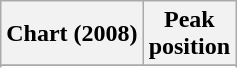<table class="wikitable">
<tr>
<th>Chart (2008)</th>
<th>Peak<br>position</th>
</tr>
<tr>
</tr>
<tr>
</tr>
</table>
